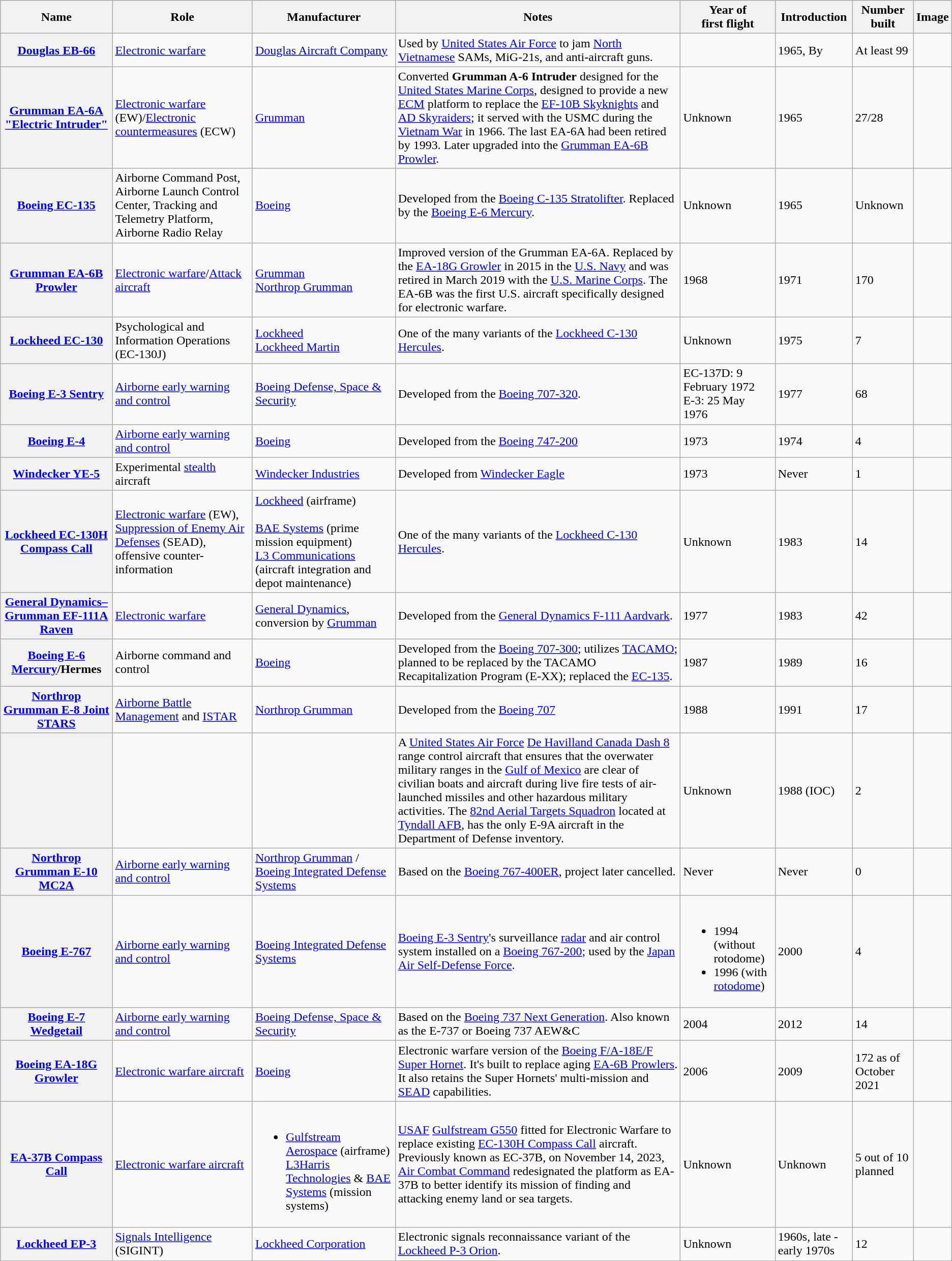<table class="wikitable sortable">
<tr>
<th>Name</th>
<th>Role</th>
<th>Manufacturer</th>
<th>Notes</th>
<th>Year of<br>first flight</th>
<th>Introduction</th>
<th>Number built</th>
<th>Image</th>
</tr>
<tr>
<th><a href='#'>Douglas EB-66</a></th>
<td><a href='#'>Electronic warfare</a></td>
<td><a href='#'>Douglas Aircraft Company</a></td>
<td>Used by <a href='#'>United States Air Force</a> to jam <a href='#'>North Vietnamese</a> SAMs, MiG-21s, and anti-aircraft guns.</td>
<td></td>
<td>1965, By</td>
<td>At least 99</td>
<td></td>
</tr>
<tr>
<th><a href='#'>Grumman EA-6A "Electric Intruder"</a></th>
<td><a href='#'>Electronic warfare</a> (EW)/<a href='#'>Electronic countermeasures</a> (ECW)</td>
<td><a href='#'>Grumman</a></td>
<td>Converted <strong>Grumman A-6 Intruder</strong> designed for the <a href='#'>United States Marine Corps</a>, designed to provide a new <a href='#'>ECM</a> platform to replace the <a href='#'>EF-10B Skyknights</a> and <a href='#'>AD Skyraiders</a>; it served with the USMC during the <a href='#'>Vietnam War</a> in 1966. The last EA-6A had been retired by 1993. Later upgraded into the <a href='#'>Grumman EA-6B Prowler</a>.</td>
<td>Unknown</td>
<td>1965</td>
<td>27/28</td>
<td></td>
</tr>
<tr>
<th><a href='#'>Boeing EC-135</a></th>
<td>Airborne Command Post, Airborne Launch Control Center, Tracking and Telemetry Platform, Airborne Radio Relay</td>
<td><a href='#'>Boeing</a></td>
<td>Developed from the <a href='#'>Boeing C-135 Stratolifter</a>. Replaced by the <a href='#'>Boeing E-6 Mercury</a>.</td>
<td>Unknown</td>
<td>1965</td>
<td>Unknown</td>
<td></td>
</tr>
<tr>
<th><a href='#'>Grumman EA-6B Prowler</a></th>
<td><a href='#'>Electronic warfare</a>/<a href='#'>Attack aircraft</a></td>
<td><a href='#'>Grumman</a><br><a href='#'>Northrop Grumman</a></td>
<td>Improved version of the Grumman EA-6A. Replaced by the <a href='#'>EA-18G Growler</a> in 2015  in the <a href='#'>U.S. Navy</a> and was retired in March 2019 with the <a href='#'>U.S. Marine Corps</a>. The EA-6B was the first U.S. aircraft specifically designed for electronic warfare.</td>
<td>1968</td>
<td>1971</td>
<td>170</td>
<td></td>
</tr>
<tr>
<th><a href='#'>Lockheed EC-130</a></th>
<td>Psychological and Information Operations (EC-130J)</td>
<td><a href='#'>Lockheed</a><br><a href='#'>Lockheed Martin</a></td>
<td>One of the many variants of the <a href='#'>Lockheed C-130 Hercules</a>.</td>
<td>Unknown</td>
<td>1975</td>
<td>7</td>
<td></td>
</tr>
<tr>
<th><a href='#'>Boeing E-3 Sentry</a></th>
<td><a href='#'>Airborne early warning and control</a></td>
<td><a href='#'>Boeing Defense, Space & Security</a></td>
<td>Developed from the <a href='#'>Boeing 707-320</a>.</td>
<td>EC-137D: 9 February 1972<br>E-3: 25 May 1976</td>
<td>1977</td>
<td>68</td>
<td></td>
</tr>
<tr>
<th><a href='#'>Boeing E-4</a></th>
<td><a href='#'>Airborne early warning and control</a></td>
<td><a href='#'>Boeing</a></td>
<td>Developed from the <a href='#'>Boeing 747-200</a></td>
<td>1973</td>
<td>1974</td>
<td>4</td>
<td></td>
</tr>
<tr>
<th><a href='#'>Windecker YE-5</a></th>
<td>Experimental <a href='#'>stealth</a> aircraft</td>
<td><a href='#'>Windecker Industries</a></td>
<td>Developed from <a href='#'>Windecker Eagle</a></td>
<td>1973</td>
<td>Never</td>
<td>1</td>
<td></td>
</tr>
<tr>
<th><a href='#'>Lockheed EC-130H Compass Call</a></th>
<td><a href='#'>Electronic warfare</a> (EW), <a href='#'>Suppression of Enemy Air Defenses</a> (SEAD), offensive counter-information</td>
<td><a href='#'>Lockheed</a> (airframe)<br><br><a href='#'>BAE Systems</a> (prime mission equipment)<br>
<a href='#'>L3 Communications</a> (aircraft integration and depot maintenance)</td>
<td>One of the many variants of the <a href='#'>Lockheed C-130 Hercules</a>.</td>
<td>Unknown</td>
<td>1983</td>
<td>14</td>
<td></td>
</tr>
<tr>
<th><a href='#'>General Dynamics–Grumman EF-111A Raven</a></th>
<td><a href='#'>Electronic warfare</a></td>
<td><a href='#'>General Dynamics</a>, conversion by <a href='#'>Grumman</a></td>
<td>Developed from the <a href='#'>General Dynamics F-111 Aardvark</a>.</td>
<td>1977</td>
<td>1983</td>
<td>42</td>
<td></td>
</tr>
<tr>
<th><a href='#'>Boeing E-6 Mercury</a>/Hermes</th>
<td>Airborne command and control</td>
<td><a href='#'>Boeing</a></td>
<td>Developed from the <a href='#'>Boeing 707-300</a>; utilizes <a href='#'>TACAMO</a>; planned to be replaced by the  TACAMO Recapitalization Program (E-XX); replaced the <a href='#'>EC-135</a>.</td>
<td>1987</td>
<td>1989</td>
<td>16</td>
<td></td>
</tr>
<tr>
<th><a href='#'>Northrop Grumman E-8 Joint STARS</a></th>
<td><a href='#'>Airborne Battle Management</a> and <a href='#'>ISTAR</a></td>
<td><a href='#'>Northrop Grumman</a></td>
<td>Developed from the <a href='#'>Boeing 707</a></td>
<td>1988</td>
<td>1991</td>
<td>17</td>
<td></td>
</tr>
<tr>
<th><br></th>
<td></td>
<td></td>
<td>A <a href='#'>United States Air Force</a> <a href='#'>De Havilland Canada Dash 8</a> range control aircraft that ensures that the overwater military ranges in the <a href='#'>Gulf of Mexico</a> are clear of civilian boats and aircraft during live fire tests of air-launched missiles and other hazardous military activities. The <a href='#'>82nd Aerial Targets Squadron</a> located at <a href='#'>Tyndall AFB</a>, has the only E-9A aircraft in the Department of Defense inventory.</td>
<td>Unknown</td>
<td>1988 (IOC)</td>
<td>2</td>
<td></td>
</tr>
<tr>
<th><a href='#'>Northrop Grumman E-10 MC2A</a></th>
<td><a href='#'>Airborne early warning and control</a></td>
<td><a href='#'>Northrop Grumman</a> / <a href='#'>Boeing Integrated Defense Systems</a></td>
<td>Based on the <a href='#'>Boeing 767-400ER</a>, project later cancelled.</td>
<td>Never</td>
<td>Never</td>
<td>0</td>
<td></td>
</tr>
<tr>
<th><a href='#'>Boeing E-767</a></th>
<td><a href='#'>Airborne early warning and control</a></td>
<td><a href='#'>Boeing Integrated Defense Systems</a></td>
<td><a href='#'>Boeing E-3 Sentry</a>'s surveillance <a href='#'>radar</a> and air control system installed on a <a href='#'>Boeing 767-200</a>; used by the <a href='#'>Japan Air Self-Defense Force</a>.</td>
<td><br><ul><li>1994 (without rotodome)</li><li>1996 (with <a href='#'>rotodome</a>)</li></ul></td>
<td>2000</td>
<td>4</td>
<td></td>
</tr>
<tr>
<th><a href='#'>Boeing E-7 Wedgetail</a></th>
<td><a href='#'>Airborne early warning and control</a></td>
<td><a href='#'>Boeing Defense, Space & Security</a></td>
<td>Based on the <a href='#'>Boeing 737 Next Generation</a>. Also known as the E-737 or  Boeing 737 AEW&C</td>
<td>2004</td>
<td>2012</td>
<td>14</td>
<td></td>
</tr>
<tr>
<th><a href='#'>Boeing EA-18G Growler</a></th>
<td><a href='#'>Electronic warfare aircraft</a></td>
<td><a href='#'>Boeing</a></td>
<td>Electronic warfare version of the <a href='#'>Boeing F/A-18E/F Super Hornet</a>. It's built to replace aging <a href='#'>EA-6B Prowlers</a>. It also retains the Super Hornets' multi-mission and <a href='#'>SEAD</a> capabilities.</td>
<td>2006</td>
<td>2009</td>
<td>172 as of October 2021</td>
<td></td>
</tr>
<tr>
<th><a href='#'>EA-37B Compass Call</a></th>
<td><a href='#'>Electronic warfare aircraft</a></td>
<td><br><ul><li><a href='#'>Gulfstream Aerospace</a> (airframe) <a href='#'>L3Harris Technologies</a> & <a href='#'>BAE Systems</a> (mission systems)</li></ul></td>
<td><a href='#'>USAF</a> <a href='#'>Gulfstream G550</a> fitted for Electronic Warfare to replace existing <a href='#'>EC-130H Compass Call</a> aircraft. Previously known as EC-37B, on November 14, 2023, <a href='#'>Air Combat Command</a> redesignated the platform as EA-37B to better identify its mission of finding and attacking enemy land or sea targets.</td>
<td>Unknown</td>
<td>Unknown</td>
<td>5 out of 10 planned</td>
<td></td>
</tr>
<tr>
<th><a href='#'>Lockheed EP-3</a></th>
<td><a href='#'>Signals Intelligence</a> (SIGINT)</td>
<td><a href='#'>Lockheed Corporation</a></td>
<td>Electronic signals reconnaissance variant of the <a href='#'>Lockheed P-3 Orion</a>.</td>
<td>Unknown</td>
<td>1960s, late -early 1970s</td>
<td>12</td>
<td></td>
</tr>
</table>
